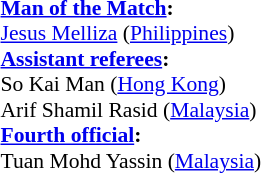<table width=50% style="font-size:90%;">
<tr>
<td><br><strong><a href='#'>Man of the Match</a>:</strong>	
<br><a href='#'>Jesus Melliza</a> (<a href='#'>Philippines</a>)<br><strong><a href='#'>Assistant referees</a>:</strong>
<br>So Kai Man (<a href='#'>Hong Kong</a>)
<br>Arif Shamil Rasid (<a href='#'>Malaysia</a>)
<br><strong><a href='#'>Fourth official</a>:</strong>
<br>Tuan Mohd Yassin (<a href='#'>Malaysia</a>)</td>
</tr>
</table>
